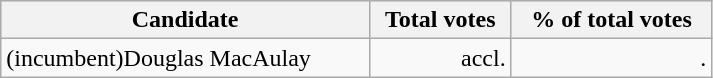<table style="width:475px;" class="wikitable">
<tr bgcolor="#EEEEEE">
<th align="left">Candidate</th>
<th align="right">Total votes</th>
<th align="right">% of total votes</th>
</tr>
<tr>
<td align="left">(incumbent)Douglas MacAulay</td>
<td align="right">accl.</td>
<td align="right">.</td>
</tr>
</table>
